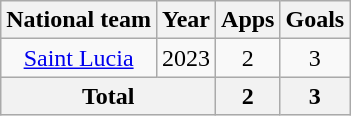<table class="wikitable" style="text-align: center;">
<tr>
<th>National team</th>
<th>Year</th>
<th>Apps</th>
<th>Goals</th>
</tr>
<tr>
<td rowspan="1"><a href='#'>Saint Lucia</a></td>
<td>2023</td>
<td>2</td>
<td>3</td>
</tr>
<tr>
<th colspan="2">Total</th>
<th>2</th>
<th>3</th>
</tr>
</table>
